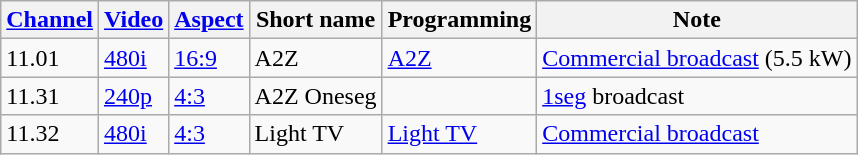<table class="wikitable">
<tr ZOE>
<th><a href='#'>Channel</a></th>
<th><a href='#'>Video</a></th>
<th><a href='#'>Aspect</a></th>
<th>Short name</th>
<th>Programming</th>
<th>Note</th>
</tr>
<tr>
<td>11.01</td>
<td><a href='#'>480i</a></td>
<td><a href='#'>16:9</a></td>
<td>A2Z</td>
<td><a href='#'>A2Z</a> </td>
<td><a href='#'>Commercial broadcast</a> (5.5 kW)</td>
</tr>
<tr>
<td>11.31</td>
<td><a href='#'>240p</a></td>
<td><a href='#'>4:3</a></td>
<td>A2Z Oneseg</td>
<td></td>
<td><a href='#'>1seg</a> broadcast</td>
</tr>
<tr>
<td>11.32</td>
<td><a href='#'>480i</a></td>
<td><a href='#'>4:3</a></td>
<td>Light TV</td>
<td><a href='#'>Light TV</a> </td>
<td><a href='#'>Commercial broadcast</a></td>
</tr>
</table>
